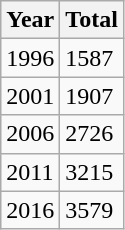<table class="wikitable">
<tr>
<th>Year</th>
<th>Total</th>
</tr>
<tr>
<td>1996</td>
<td>1587</td>
</tr>
<tr>
<td>2001</td>
<td>1907</td>
</tr>
<tr>
<td>2006</td>
<td>2726</td>
</tr>
<tr>
<td>2011</td>
<td>3215</td>
</tr>
<tr>
<td>2016</td>
<td>3579</td>
</tr>
</table>
